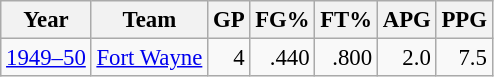<table class="wikitable sortable" style="font-size:95%; text-align:right;">
<tr>
<th>Year</th>
<th>Team</th>
<th>GP</th>
<th>FG%</th>
<th>FT%</th>
<th>APG</th>
<th>PPG</th>
</tr>
<tr>
<td><a href='#'>1949–50</a></td>
<td style="text-align:left;"><a href='#'>Fort Wayne</a></td>
<td>4</td>
<td>.440</td>
<td>.800</td>
<td>2.0</td>
<td>7.5</td>
</tr>
</table>
